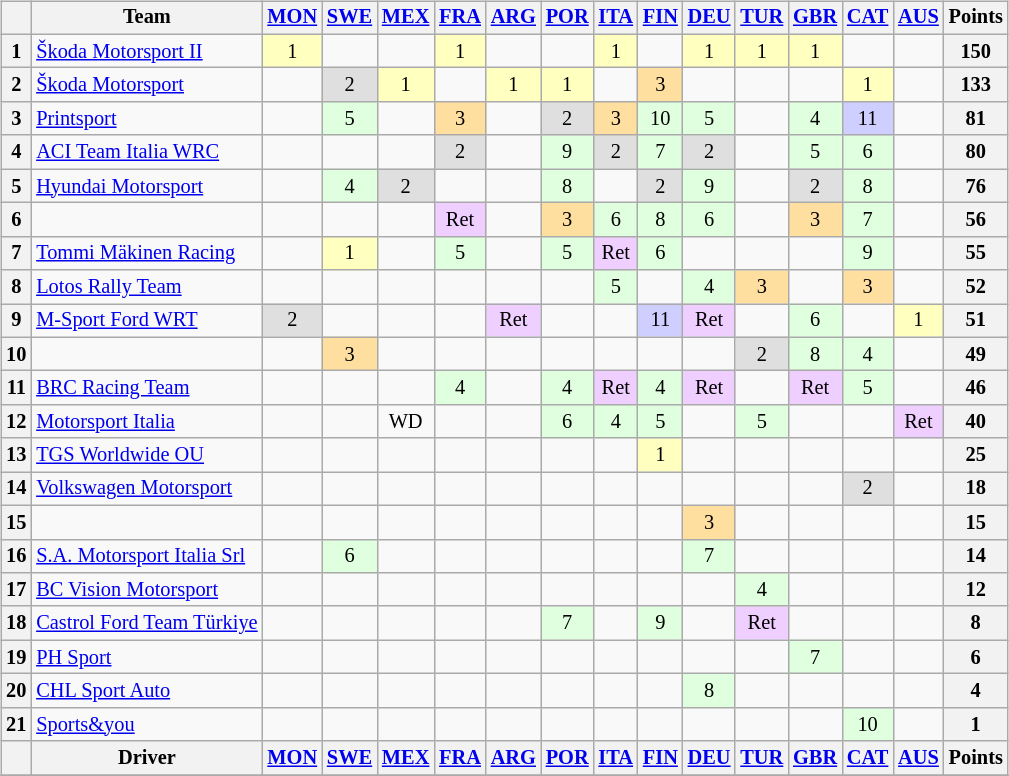<table>
<tr>
<td><br><table class="wikitable" style="font-size: 85%; text-align: center;">
<tr valign="top">
<th valign="middle"></th>
<th valign="middle">Team</th>
<th><a href='#'>MON</a><br></th>
<th><a href='#'>SWE</a><br></th>
<th><a href='#'>MEX</a><br></th>
<th><a href='#'>FRA</a><br></th>
<th><a href='#'>ARG</a><br></th>
<th><a href='#'>POR</a><br></th>
<th><a href='#'>ITA</a><br></th>
<th><a href='#'>FIN</a><br></th>
<th><a href='#'>DEU</a><br></th>
<th><a href='#'>TUR</a><br></th>
<th><a href='#'>GBR</a><br></th>
<th><a href='#'>CAT</a><br></th>
<th><a href='#'>AUS</a><br></th>
<th valign="middle">Points</th>
</tr>
<tr>
<th>1</th>
<td align="left"> <a href='#'>Škoda Motorsport II</a></td>
<td style="background:#ffffbf;">1</td>
<td></td>
<td></td>
<td style="background:#ffffbf;">1</td>
<td></td>
<td></td>
<td style="background:#ffffbf;">1</td>
<td></td>
<td style="background:#ffffbf;">1</td>
<td style="background:#ffffbf;">1</td>
<td style="background:#ffffbf;">1</td>
<td></td>
<td></td>
<th>150</th>
</tr>
<tr>
<th>2</th>
<td align="left"> <a href='#'>Škoda Motorsport</a></td>
<td></td>
<td style="background:#dfdfdf;">2</td>
<td style="background:#ffffbf;">1</td>
<td></td>
<td style="background:#ffffbf;">1</td>
<td style="background:#ffffbf;">1</td>
<td></td>
<td style="background:#ffdf9f;">3</td>
<td></td>
<td></td>
<td></td>
<td style="background:#ffffbf;">1</td>
<td></td>
<th>133</th>
</tr>
<tr>
<th>3</th>
<td align="left"> <a href='#'>Printsport</a></td>
<td></td>
<td style="background:#dfffdf;">5</td>
<td></td>
<td style="background:#ffdf9f;">3</td>
<td></td>
<td style="background:#dfdfdf;">2</td>
<td style="background:#ffdf9f;">3</td>
<td style="background:#dfffdf;">10</td>
<td style="background:#dfffdf;">5</td>
<td></td>
<td style="background:#dfffdf;">4</td>
<td style="background:#cfcfff;">11</td>
<td></td>
<th>81</th>
</tr>
<tr>
<th>4</th>
<td align="left"> <a href='#'>ACI Team Italia WRC</a></td>
<td></td>
<td></td>
<td></td>
<td style="background:#dfdfdf;">2</td>
<td></td>
<td style="background:#dfffdf;">9</td>
<td style="background:#dfdfdf;">2</td>
<td style="background:#dfffdf;">7</td>
<td style="background:#dfdfdf;">2</td>
<td></td>
<td style="background:#dfffdf;">5</td>
<td style="background:#dfffdf;">6</td>
<td></td>
<th>80</th>
</tr>
<tr>
<th>5</th>
<td align="left"> <a href='#'>Hyundai Motorsport</a></td>
<td></td>
<td style="background:#dfffdf;">4</td>
<td style="background:#dfdfdf;">2</td>
<td></td>
<td></td>
<td style="background:#dfffdf;">8</td>
<td></td>
<td style="background:#dfdfdf;">2</td>
<td style="background:#dfffdf;">9</td>
<td></td>
<td style="background:#dfdfdf;">2</td>
<td style="background:#dfffdf;">8</td>
<td></td>
<th>76</th>
</tr>
<tr>
<th>6</th>
<td align="left"></td>
<td></td>
<td></td>
<td></td>
<td style="background:#efcfff;">Ret</td>
<td></td>
<td style="background:#ffdf9f;">3</td>
<td style="background:#dfffdf;">6</td>
<td style="background:#dfffdf;">8</td>
<td style="background:#dfffdf;">6</td>
<td></td>
<td style="background:#ffdf9f;">3</td>
<td style="background:#dfffdf;">7</td>
<td></td>
<th>56</th>
</tr>
<tr>
<th>7</th>
<td align="left"> <a href='#'>Tommi Mäkinen Racing</a></td>
<td></td>
<td style="background:#ffffbf;">1</td>
<td></td>
<td style="background:#dfffdf;">5</td>
<td></td>
<td style="background:#dfffdf;">5</td>
<td style="background:#efcfff;">Ret</td>
<td style="background:#dfffdf;">6</td>
<td></td>
<td></td>
<td></td>
<td style="background:#dfffdf;">9</td>
<td></td>
<th>55</th>
</tr>
<tr>
<th>8</th>
<td align="left"> <a href='#'>Lotos Rally Team</a></td>
<td></td>
<td></td>
<td></td>
<td></td>
<td></td>
<td></td>
<td style="background:#dfffdf;">5</td>
<td></td>
<td style="background:#dfffdf;">4</td>
<td style="background:#ffdf9f;">3</td>
<td></td>
<td style="background:#ffdf9f;">3</td>
<td></td>
<th>52</th>
</tr>
<tr>
<th>9</th>
<td align="left"> <a href='#'>M-Sport Ford WRT</a></td>
<td style="background:#dfdfdf;">2</td>
<td></td>
<td></td>
<td></td>
<td style="background:#efcfff;">Ret</td>
<td></td>
<td></td>
<td style="background:#cfcfff;">11</td>
<td style="background:#efcfff;">Ret</td>
<td></td>
<td style="background:#dfffdf;">6</td>
<td></td>
<td style="background:#ffffbf;">1</td>
<th>51</th>
</tr>
<tr>
<th>10</th>
<td align="left"></td>
<td></td>
<td style="background:#ffdf9f;">3</td>
<td></td>
<td></td>
<td></td>
<td></td>
<td></td>
<td></td>
<td></td>
<td style="background:#dfdfdf;">2</td>
<td style="background:#dfffdf;">8</td>
<td style="background:#dfffdf;">4</td>
<td></td>
<th>49</th>
</tr>
<tr>
<th>11</th>
<td align="left"> <a href='#'>BRC Racing Team</a></td>
<td></td>
<td></td>
<td></td>
<td style="background:#dfffdf;">4</td>
<td></td>
<td style="background:#dfffdf;">4</td>
<td style="background:#efcfff;">Ret</td>
<td style="background:#dfffdf;">4</td>
<td style="background:#efcfff;">Ret</td>
<td></td>
<td style="background:#efcfff;">Ret</td>
<td style="background:#dfffdf;">5</td>
<td></td>
<th>46</th>
</tr>
<tr>
<th>12</th>
<td align="left"> <a href='#'>Motorsport Italia</a></td>
<td></td>
<td></td>
<td>WD</td>
<td></td>
<td></td>
<td style="background:#dfffdf;">6</td>
<td style="background:#dfffdf;">4</td>
<td style="background:#dfffdf;">5</td>
<td></td>
<td style="background:#dfffdf;">5</td>
<td></td>
<td></td>
<td style="background:#efcfff;">Ret</td>
<th>40</th>
</tr>
<tr>
<th>13</th>
<td align="left"> <a href='#'>TGS Worldwide OU</a></td>
<td></td>
<td></td>
<td></td>
<td></td>
<td></td>
<td></td>
<td></td>
<td style="background:#ffffbf;">1</td>
<td></td>
<td></td>
<td></td>
<td></td>
<td></td>
<th>25</th>
</tr>
<tr>
<th>14</th>
<td align="left"> <a href='#'>Volkswagen Motorsport</a></td>
<td></td>
<td></td>
<td></td>
<td></td>
<td></td>
<td></td>
<td></td>
<td></td>
<td></td>
<td></td>
<td></td>
<td style="background:#dfdfdf;">2</td>
<td></td>
<th>18</th>
</tr>
<tr>
<th>15</th>
<td align="left"></td>
<td></td>
<td></td>
<td></td>
<td></td>
<td></td>
<td></td>
<td></td>
<td></td>
<td style="background:#ffdf9f;">3</td>
<td></td>
<td></td>
<td></td>
<td></td>
<th>15</th>
</tr>
<tr>
<th>16</th>
<td align="left"> <a href='#'>S.A. Motorsport Italia Srl</a></td>
<td></td>
<td style="background:#dfffdf;">6</td>
<td></td>
<td></td>
<td></td>
<td></td>
<td></td>
<td></td>
<td style="background:#dfffdf;">7</td>
<td></td>
<td></td>
<td></td>
<td></td>
<th>14</th>
</tr>
<tr>
<th>17</th>
<td align="left"> <a href='#'>BC Vision Motorsport</a></td>
<td></td>
<td></td>
<td></td>
<td></td>
<td></td>
<td></td>
<td></td>
<td></td>
<td></td>
<td style="background:#dfffdf;">4</td>
<td></td>
<td></td>
<td></td>
<th>12</th>
</tr>
<tr>
<th>18</th>
<td align="left"> <a href='#'>Castrol Ford Team Türkiye</a></td>
<td></td>
<td></td>
<td></td>
<td></td>
<td></td>
<td style="background:#dfffdf;">7</td>
<td></td>
<td style="background:#dfffdf;">9</td>
<td></td>
<td style="background:#efcfff;">Ret</td>
<td></td>
<td></td>
<td></td>
<th>8</th>
</tr>
<tr>
<th>19</th>
<td align="left"> <a href='#'>PH Sport</a></td>
<td></td>
<td></td>
<td></td>
<td></td>
<td></td>
<td></td>
<td></td>
<td></td>
<td></td>
<td></td>
<td style="background:#dfffdf;">7</td>
<td></td>
<td></td>
<th>6</th>
</tr>
<tr>
<th>20</th>
<td align="left"> <a href='#'>CHL Sport Auto</a></td>
<td></td>
<td></td>
<td></td>
<td></td>
<td></td>
<td></td>
<td></td>
<td></td>
<td style="background:#dfffdf;">8</td>
<td></td>
<td></td>
<td></td>
<td></td>
<th>4</th>
</tr>
<tr>
<th>21</th>
<td align="left"> <a href='#'>Sports&you</a></td>
<td></td>
<td></td>
<td></td>
<td></td>
<td></td>
<td></td>
<td></td>
<td></td>
<td></td>
<td></td>
<td></td>
<td style="background:#dfffdf;">10</td>
<td></td>
<th>1</th>
</tr>
<tr>
<th valign="middle"></th>
<th valign="middle">Driver</th>
<th><a href='#'>MON</a><br></th>
<th><a href='#'>SWE</a><br></th>
<th><a href='#'>MEX</a><br></th>
<th><a href='#'>FRA</a><br></th>
<th><a href='#'>ARG</a><br></th>
<th><a href='#'>POR</a><br></th>
<th><a href='#'>ITA</a><br></th>
<th><a href='#'>FIN</a><br></th>
<th><a href='#'>DEU</a><br></th>
<th><a href='#'>TUR</a><br></th>
<th><a href='#'>GBR</a><br></th>
<th><a href='#'>CAT</a><br></th>
<th><a href='#'>AUS</a><br></th>
<th valign="middle">Points</th>
</tr>
<tr>
</tr>
</table>
</td>
<td valign="top"><br></td>
</tr>
</table>
